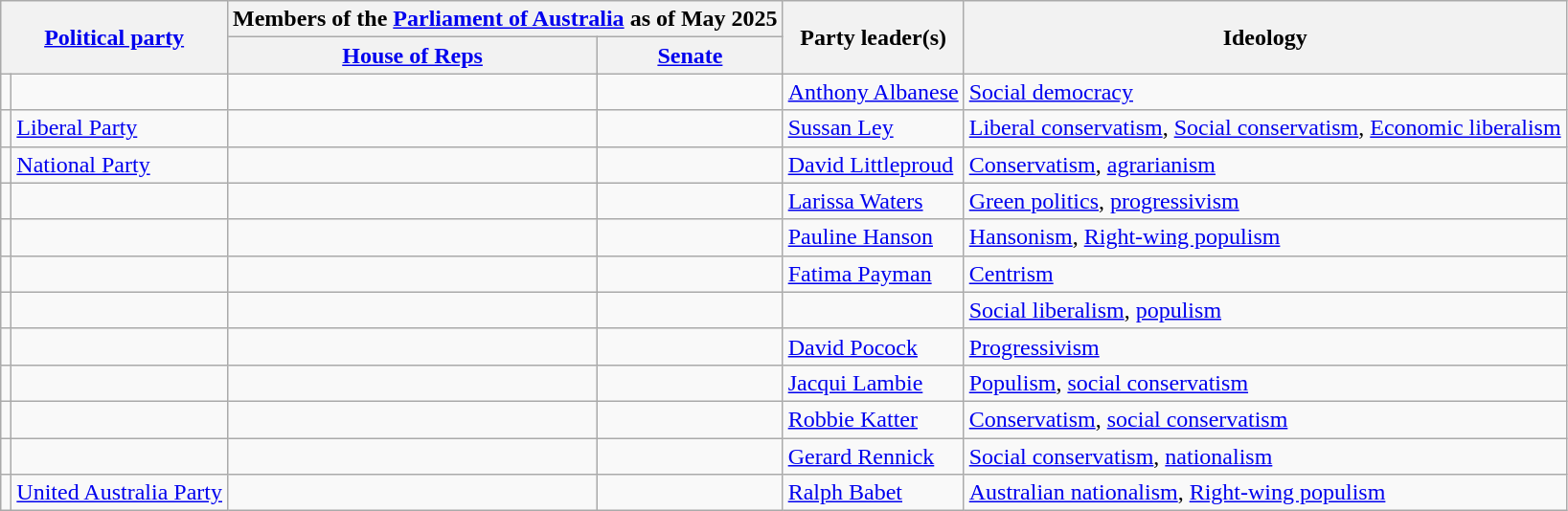<table class="wikitable">
<tr>
<th colspan="2" rowspan="2"><a href='#'>Political party</a></th>
<th colspan="2">Members of the <a href='#'>Parliament of Australia</a> as of May 2025</th>
<th rowspan="2">Party leader(s)</th>
<th rowspan="2">Ideology</th>
</tr>
<tr>
<th><a href='#'>House of Reps</a></th>
<th><a href='#'>Senate</a></th>
</tr>
<tr>
<td></td>
<td></td>
<td></td>
<td></td>
<td><a href='#'>Anthony Albanese</a></td>
<td><a href='#'>Social democracy</a></td>
</tr>
<tr>
<td></td>
<td><a href='#'>Liberal Party</a></td>
<td></td>
<td></td>
<td><a href='#'>Sussan Ley</a></td>
<td><a href='#'>Liberal conservatism</a>, <a href='#'>Social conservatism</a>, <a href='#'>Economic liberalism</a></td>
</tr>
<tr>
<td></td>
<td><a href='#'>National Party</a></td>
<td></td>
<td></td>
<td><a href='#'>David Littleproud</a></td>
<td><a href='#'>Conservatism</a>, <a href='#'>agrarianism</a></td>
</tr>
<tr>
<td></td>
<td></td>
<td></td>
<td></td>
<td><a href='#'>Larissa Waters</a></td>
<td><a href='#'>Green politics</a>, <a href='#'>progressivism</a></td>
</tr>
<tr>
<td></td>
<td></td>
<td></td>
<td></td>
<td><a href='#'>Pauline Hanson</a></td>
<td><a href='#'>Hansonism</a>, <a href='#'>Right-wing populism</a></td>
</tr>
<tr>
<td></td>
<td></td>
<td></td>
<td></td>
<td><a href='#'>Fatima Payman</a></td>
<td><a href='#'>Centrism</a></td>
</tr>
<tr>
<td></td>
<td></td>
<td></td>
<td></td>
<td></td>
<td><a href='#'>Social liberalism</a>, <a href='#'>populism</a></td>
</tr>
<tr>
<td></td>
<td></td>
<td></td>
<td></td>
<td><a href='#'>David Pocock</a></td>
<td><a href='#'>Progressivism</a></td>
</tr>
<tr>
<td></td>
<td></td>
<td></td>
<td></td>
<td><a href='#'>Jacqui Lambie</a></td>
<td><a href='#'>Populism</a>, <a href='#'>social conservatism</a></td>
</tr>
<tr>
<td></td>
<td></td>
<td></td>
<td></td>
<td><a href='#'>Robbie Katter</a></td>
<td><a href='#'>Conservatism</a>, <a href='#'>social conservatism</a></td>
</tr>
<tr>
<td></td>
<td></td>
<td></td>
<td></td>
<td><a href='#'>Gerard Rennick</a></td>
<td><a href='#'>Social conservatism</a>, <a href='#'>nationalism</a></td>
</tr>
<tr>
<td></td>
<td><a href='#'>United Australia Party</a></td>
<td></td>
<td></td>
<td><a href='#'>Ralph Babet</a></td>
<td><a href='#'>Australian nationalism</a>, <a href='#'>Right-wing populism</a></td>
</tr>
</table>
